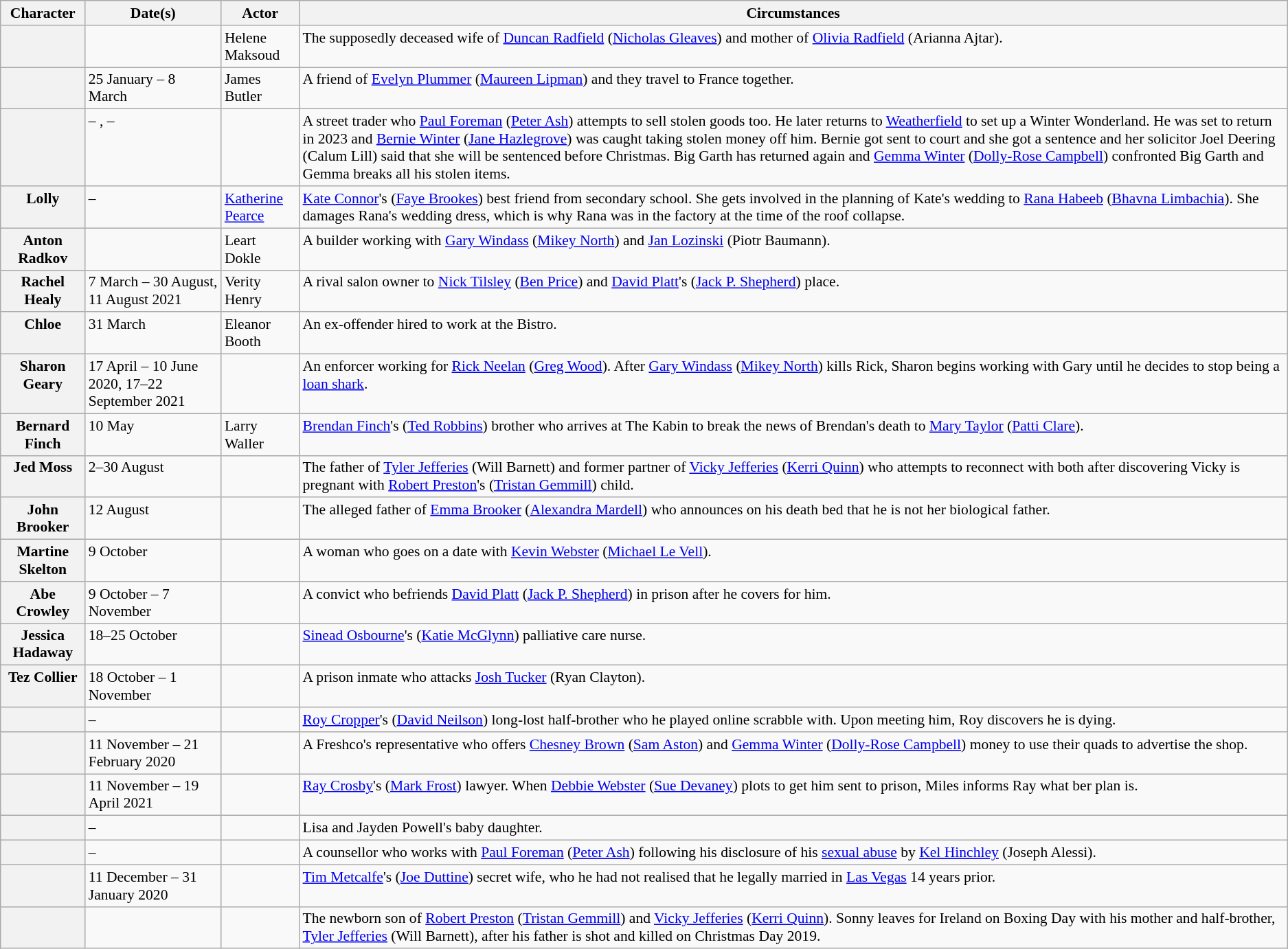<table class="wikitable plainrowheaders" style="font-size:90%">
<tr>
<th scope="col">Character</th>
<th scope="col">Date(s)</th>
<th scope="col">Actor</th>
<th scope="col">Circumstances</th>
</tr>
<tr valign="top">
<th scope="row"></th>
<td></td>
<td>Helene Maksoud</td>
<td>The supposedly deceased wife of <a href='#'>Duncan Radfield</a> (<a href='#'>Nicholas Gleaves</a>) and mother of <a href='#'>Olivia Radfield</a> (Arianna Ajtar).</td>
</tr>
<tr valign="top">
<th scope="row"></th>
<td>25 January – 8 March</td>
<td>James Butler</td>
<td>A friend of <a href='#'>Evelyn Plummer</a> (<a href='#'>Maureen Lipman</a>) and they travel to France together.</td>
</tr>
<tr valign="top">
<th scope="row"></th>
<td> – ,  – </td>
<td></td>
<td>A street trader who <a href='#'>Paul Foreman</a> (<a href='#'>Peter Ash</a>) attempts to sell stolen goods too. He later returns to <a href='#'>Weatherfield</a> to set up a Winter Wonderland. He was set to return in 2023 and <a href='#'>Bernie Winter</a> (<a href='#'>Jane Hazlegrove</a>) was caught taking stolen money off him. Bernie got sent to court and she got a sentence and her solicitor Joel Deering (Calum Lill) said that she will be sentenced before Christmas. Big Garth has returned again and <a href='#'>Gemma Winter</a> (<a href='#'>Dolly-Rose Campbell</a>) confronted Big Garth and Gemma breaks all his stolen items.</td>
</tr>
<tr valign="top">
<th scope="row"><strong>Lolly </strong></th>
<td> – </td>
<td><a href='#'>Katherine Pearce</a></td>
<td><a href='#'>Kate Connor</a>'s (<a href='#'>Faye Brookes</a>) best friend from secondary school. She gets involved in the planning of Kate's wedding to <a href='#'>Rana Habeeb</a> (<a href='#'>Bhavna Limbachia</a>). She damages Rana's wedding dress, which is why Rana was in the factory at the time of the roof collapse.</td>
</tr>
<tr valign="top">
<th scope="row"><strong>Anton Radkov </strong></th>
<td></td>
<td>Leart Dokle</td>
<td>A builder working with <a href='#'>Gary Windass</a> (<a href='#'>Mikey North</a>) and <a href='#'>Jan Lozinski</a> (Piotr Baumann).</td>
</tr>
<tr valign="top">
<th scope="row"><strong>Rachel Healy</strong></th>
<td>7 March – 30 August, 11 August 2021</td>
<td>Verity Henry</td>
<td>A rival salon owner to <a href='#'>Nick Tilsley</a> (<a href='#'>Ben Price</a>) and <a href='#'>David Platt</a>'s (<a href='#'>Jack P. Shepherd</a>) place.</td>
</tr>
<tr valign="top">
<th scope="row"><strong>Chloe</strong></th>
<td>31 March</td>
<td>Eleanor Booth</td>
<td>An ex-offender hired to work at the Bistro.</td>
</tr>
<tr valign="top">
<th scope="row"><strong>Sharon Geary</strong></th>
<td>17 April – 10 June 2020,  17–22 September 2021</td>
<td></td>
<td>An enforcer working for <a href='#'>Rick Neelan</a> (<a href='#'>Greg Wood</a>). After <a href='#'>Gary Windass</a> (<a href='#'>Mikey North</a>) kills Rick, Sharon begins working with Gary until he decides to stop being a <a href='#'>loan shark</a>.</td>
</tr>
<tr valign="top">
<th scope="row"><strong>Bernard Finch</strong></th>
<td>10 May</td>
<td>Larry Waller</td>
<td><a href='#'>Brendan Finch</a>'s (<a href='#'>Ted Robbins</a>) brother who arrives at The Kabin to break the news of Brendan's death to <a href='#'>Mary Taylor</a> (<a href='#'>Patti Clare</a>).</td>
</tr>
<tr valign="top">
<th scope="row"><strong>Jed Moss</strong></th>
<td>2–30 August</td>
<td></td>
<td>The father of <a href='#'>Tyler Jefferies</a> (Will Barnett) and former partner of <a href='#'>Vicky Jefferies</a> (<a href='#'>Kerri Quinn</a>) who attempts to reconnect with both after discovering Vicky is pregnant with <a href='#'>Robert Preston</a>'s (<a href='#'>Tristan Gemmill</a>) child.</td>
</tr>
<tr valign="top">
<th scope="row"><strong>John Brooker</strong></th>
<td>12 August</td>
<td></td>
<td>The alleged father of <a href='#'>Emma Brooker</a> (<a href='#'>Alexandra Mardell</a>) who announces on his death bed that he is not her biological father.</td>
</tr>
<tr valign="top">
<th scope="row"><strong>Martine Skelton</strong></th>
<td>9 October</td>
<td></td>
<td>A woman who goes on a date with <a href='#'>Kevin Webster</a> (<a href='#'>Michael Le Vell</a>).</td>
</tr>
<tr valign="top">
<th scope="row"><strong>Abe Crowley</strong></th>
<td>9 October – 7 November</td>
<td></td>
<td>A convict who befriends <a href='#'>David Platt</a> (<a href='#'>Jack P. Shepherd</a>) in prison after he covers for him.</td>
</tr>
<tr valign="top">
<th scope="row"><strong>Jessica Hadaway</strong></th>
<td>18–25 October</td>
<td></td>
<td><a href='#'>Sinead Osbourne</a>'s (<a href='#'>Katie McGlynn</a>) palliative care nurse.</td>
</tr>
<tr valign="top">
<th scope="row"><strong>Tez Collier</strong></th>
<td>18 October – 1 November</td>
<td></td>
<td>A prison inmate who attacks <a href='#'>Josh Tucker</a> (Ryan Clayton).</td>
</tr>
<tr valign="top">
<th scope="row"></th>
<td> – </td>
<td></td>
<td><a href='#'>Roy Cropper</a>'s (<a href='#'>David Neilson</a>) long-lost half-brother who he played online scrabble with. Upon meeting him, Roy discovers he is dying.</td>
</tr>
<tr valign="top">
<th scope="row"></th>
<td>11 November – 21 February 2020</td>
<td></td>
<td>A Freshco's representative who offers <a href='#'>Chesney Brown</a> (<a href='#'>Sam Aston</a>) and <a href='#'>Gemma Winter</a> (<a href='#'>Dolly-Rose Campbell</a>) money to use their quads to advertise the shop.</td>
</tr>
<tr valign="top">
<th scope="row"></th>
<td>11 November – 19 April 2021</td>
<td></td>
<td><a href='#'>Ray Crosby</a>'s (<a href='#'>Mark Frost</a>) lawyer. When <a href='#'>Debbie Webster</a> (<a href='#'>Sue Devaney</a>) plots to get him sent to prison, Miles informs Ray what ber plan is.</td>
</tr>
<tr valign="top">
<th scope="row"></th>
<td> – </td>
<td></td>
<td>Lisa and Jayden Powell's baby daughter.</td>
</tr>
<tr valign="top">
<th scope="row"></th>
<td> – </td>
<td></td>
<td>A counsellor who works with <a href='#'>Paul Foreman</a> (<a href='#'>Peter Ash</a>) following his disclosure of his <a href='#'>sexual abuse</a> by <a href='#'>Kel Hinchley</a> (Joseph Alessi).</td>
</tr>
<tr valign="top">
<th scope="row"></th>
<td>11 December – 31 January 2020</td>
<td></td>
<td><a href='#'>Tim Metcalfe</a>'s (<a href='#'>Joe Duttine</a>) secret wife, who he had not realised that he legally married in <a href='#'>Las Vegas</a> 14 years prior.</td>
</tr>
<tr valign="top">
<th scope="row"></th>
<td></td>
<td></td>
<td>The newborn son of <a href='#'>Robert Preston</a> (<a href='#'>Tristan Gemmill</a>) and <a href='#'>Vicky Jefferies</a> (<a href='#'>Kerri Quinn</a>). Sonny leaves for Ireland on Boxing Day with his mother and half-brother, <a href='#'>Tyler Jefferies</a> (Will Barnett), after his father is shot and killed on Christmas Day 2019.</td>
</tr>
</table>
